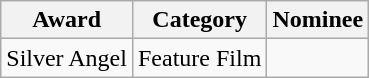<table class="wikitable sortable">
<tr>
<th>Award</th>
<th>Category</th>
<th>Nominee</th>
</tr>
<tr>
<td rowspan="2">Silver Angel</td>
<td>Feature Film</td>
<td></td>
</tr>
</table>
